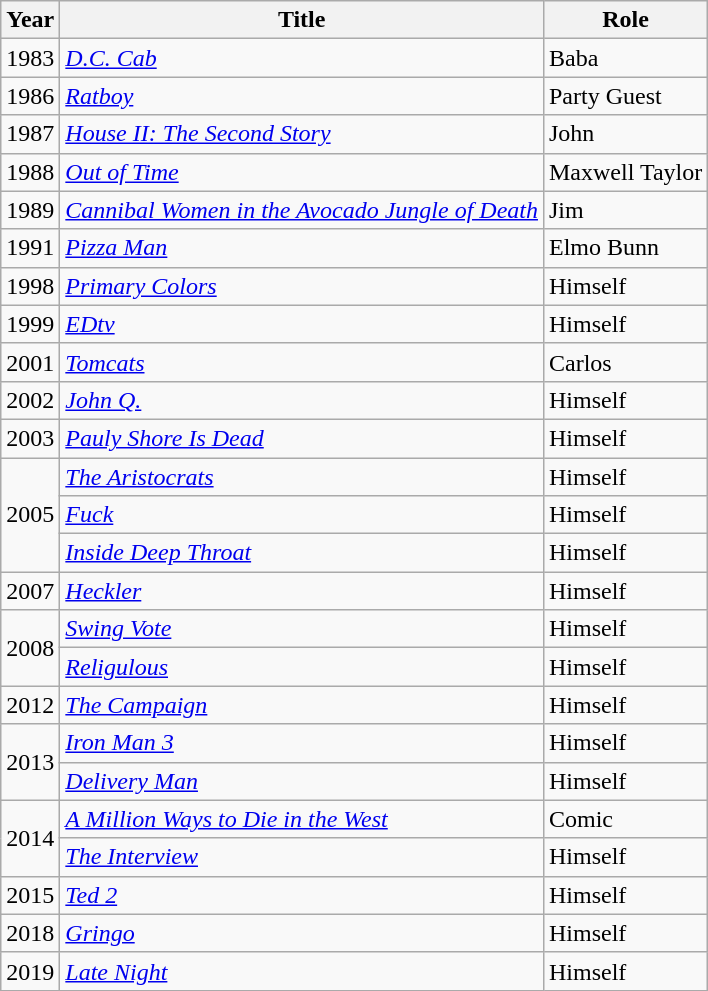<table class="wikitable">
<tr>
<th>Year</th>
<th>Title</th>
<th>Role</th>
</tr>
<tr>
<td>1983</td>
<td><em><a href='#'>D.C. Cab</a></em></td>
<td>Baba</td>
</tr>
<tr>
<td>1986</td>
<td><em><a href='#'>Ratboy</a></em></td>
<td>Party Guest</td>
</tr>
<tr>
<td>1987</td>
<td><em><a href='#'>House II: The Second Story</a></em></td>
<td>John</td>
</tr>
<tr>
<td>1988</td>
<td><em><a href='#'>Out of Time</a></em></td>
<td>Maxwell Taylor</td>
</tr>
<tr>
<td>1989</td>
<td><em><a href='#'>Cannibal Women in the Avocado Jungle of Death</a></em></td>
<td>Jim</td>
</tr>
<tr>
<td>1991</td>
<td><em><a href='#'>Pizza Man</a></em></td>
<td>Elmo Bunn</td>
</tr>
<tr>
<td>1998</td>
<td><em><a href='#'>Primary Colors</a></em></td>
<td>Himself</td>
</tr>
<tr>
<td>1999</td>
<td><em><a href='#'>EDtv</a></em></td>
<td>Himself</td>
</tr>
<tr>
<td>2001</td>
<td><em><a href='#'>Tomcats</a></em></td>
<td>Carlos</td>
</tr>
<tr>
<td>2002</td>
<td><em><a href='#'>John Q.</a></em></td>
<td>Himself</td>
</tr>
<tr>
<td>2003</td>
<td><em><a href='#'>Pauly Shore Is Dead</a></em></td>
<td>Himself</td>
</tr>
<tr>
<td rowspan="3">2005</td>
<td><em><a href='#'>The Aristocrats</a></em></td>
<td>Himself</td>
</tr>
<tr>
<td><em><a href='#'>Fuck</a></em></td>
<td>Himself</td>
</tr>
<tr>
<td><em><a href='#'>Inside Deep Throat</a></em></td>
<td>Himself</td>
</tr>
<tr>
<td>2007</td>
<td><em><a href='#'>Heckler</a></em></td>
<td>Himself</td>
</tr>
<tr>
<td rowspan="2">2008</td>
<td><em><a href='#'>Swing Vote</a></em></td>
<td>Himself</td>
</tr>
<tr>
<td><em><a href='#'>Religulous</a></em></td>
<td>Himself</td>
</tr>
<tr>
<td>2012</td>
<td><em><a href='#'>The Campaign</a></em></td>
<td>Himself</td>
</tr>
<tr>
<td rowspan="2">2013</td>
<td><em><a href='#'>Iron Man 3</a></em></td>
<td>Himself</td>
</tr>
<tr>
<td><em><a href='#'>Delivery Man</a></em></td>
<td>Himself</td>
</tr>
<tr>
<td rowspan="2">2014</td>
<td><em><a href='#'>A Million Ways to Die in the West</a></em></td>
<td>Comic</td>
</tr>
<tr>
<td><em><a href='#'>The Interview</a></em></td>
<td>Himself</td>
</tr>
<tr>
<td>2015</td>
<td><em><a href='#'>Ted 2</a></em></td>
<td>Himself</td>
</tr>
<tr>
<td>2018</td>
<td><em><a href='#'>Gringo</a></em></td>
<td>Himself</td>
</tr>
<tr>
<td>2019</td>
<td><em><a href='#'>Late Night</a></em></td>
<td>Himself</td>
</tr>
</table>
